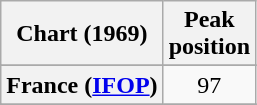<table class="wikitable plainrowheaders sortable">
<tr>
<th scope="col">Chart (1969)</th>
<th scope="col">Peak<br>position</th>
</tr>
<tr>
</tr>
<tr>
</tr>
<tr>
<th scope="row">France (<a href='#'>IFOP</a>)</th>
<td align=center>97</td>
</tr>
<tr>
</tr>
<tr>
</tr>
<tr>
</tr>
<tr>
</tr>
</table>
